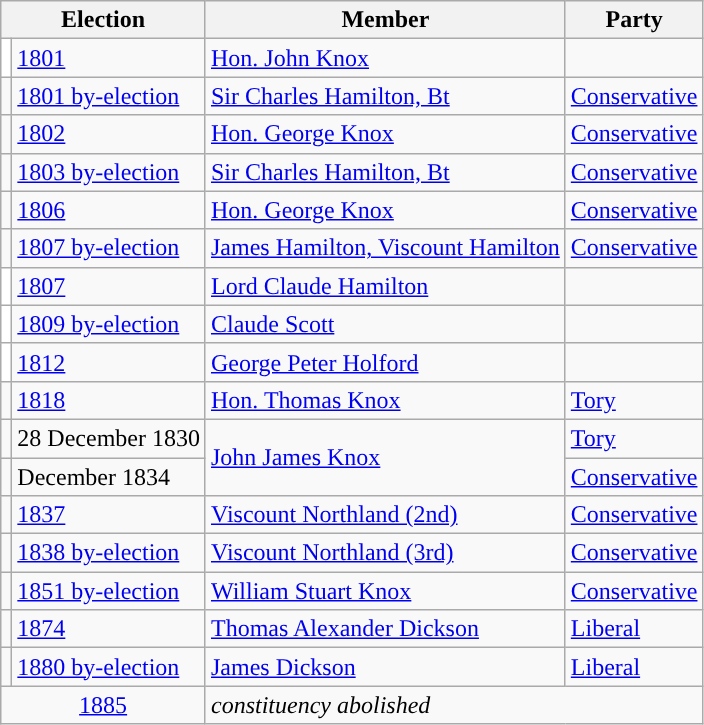<table class="wikitable">
<tr>
<th colspan="2">Election</th>
<th>Member</th>
<th>Party</th>
</tr>
<tr>
<td style="color:inherit;background-color: white"></td>
<td><a href='#'>1801</a></td>
<td><a href='#'>Hon. John Knox</a></td>
<td></td>
</tr>
<tr>
<td style="color:inherit;background-color: "></td>
<td><a href='#'>1801 by-election</a></td>
<td><a href='#'>Sir Charles Hamilton, Bt</a> </td>
<td><a href='#'>Conservative</a></td>
</tr>
<tr>
<td style="color:inherit;background-color: "></td>
<td><a href='#'>1802</a></td>
<td><a href='#'>Hon. George Knox</a> </td>
<td><a href='#'>Conservative</a></td>
</tr>
<tr>
<td style="color:inherit;background-color: "></td>
<td><a href='#'>1803 by-election</a></td>
<td><a href='#'>Sir Charles Hamilton, Bt</a> </td>
<td><a href='#'>Conservative</a></td>
</tr>
<tr>
<td style="color:inherit;background-color: "></td>
<td><a href='#'>1806</a></td>
<td><a href='#'>Hon. George Knox</a> </td>
<td><a href='#'>Conservative</a></td>
</tr>
<tr>
<td style="color:inherit;background-color: "></td>
<td><a href='#'>1807 by-election</a></td>
<td><a href='#'>James Hamilton, Viscount Hamilton</a></td>
<td><a href='#'>Conservative</a></td>
</tr>
<tr>
<td style="color:inherit;background-color: white"></td>
<td><a href='#'>1807</a></td>
<td><a href='#'>Lord Claude Hamilton</a></td>
<td></td>
</tr>
<tr>
<td style="color:inherit;background-color: white"></td>
<td><a href='#'>1809 by-election</a></td>
<td><a href='#'>Claude Scott</a> </td>
<td></td>
</tr>
<tr>
<td style="color:inherit;background-color: white"></td>
<td><a href='#'>1812</a></td>
<td><a href='#'>George Peter Holford</a> </td>
<td></td>
</tr>
<tr>
<td style="color:inherit;background-color: "></td>
<td><a href='#'>1818</a></td>
<td><a href='#'>Hon. Thomas Knox</a> </td>
<td><a href='#'>Tory</a></td>
</tr>
<tr>
<td style="color:inherit;background-color: "></td>
<td>28 December 1830</td>
<td rowspan="2"><a href='#'>John James Knox</a> </td>
<td><a href='#'>Tory</a></td>
</tr>
<tr>
<td style="color:inherit;background-color: "></td>
<td>December 1834</td>
<td><a href='#'>Conservative</a></td>
</tr>
<tr>
<td style="color:inherit;background-color: "></td>
<td><a href='#'>1837</a></td>
<td><a href='#'>Viscount Northland (2nd)</a></td>
<td><a href='#'>Conservative</a></td>
</tr>
<tr>
<td style="color:inherit;background-color: "></td>
<td><a href='#'>1838 by-election</a></td>
<td><a href='#'>Viscount Northland (3rd)</a></td>
<td><a href='#'>Conservative</a></td>
</tr>
<tr>
<td style="color:inherit;background-color: "></td>
<td><a href='#'>1851 by-election</a></td>
<td><a href='#'>William Stuart Knox</a> </td>
<td><a href='#'>Conservative</a></td>
</tr>
<tr>
<td style="color:inherit;background-color: "></td>
<td><a href='#'>1874</a></td>
<td><a href='#'>Thomas Alexander Dickson</a></td>
<td><a href='#'>Liberal</a></td>
</tr>
<tr>
<td style="color:inherit;background-color: "></td>
<td><a href='#'>1880 by-election</a> </td>
<td><a href='#'>James Dickson</a> </td>
<td><a href='#'>Liberal</a></td>
</tr>
<tr>
<td colspan="2" align="center"><a href='#'>1885</a></td>
<td colspan="2"><em>constituency abolished</em></td>
</tr>
</table>
